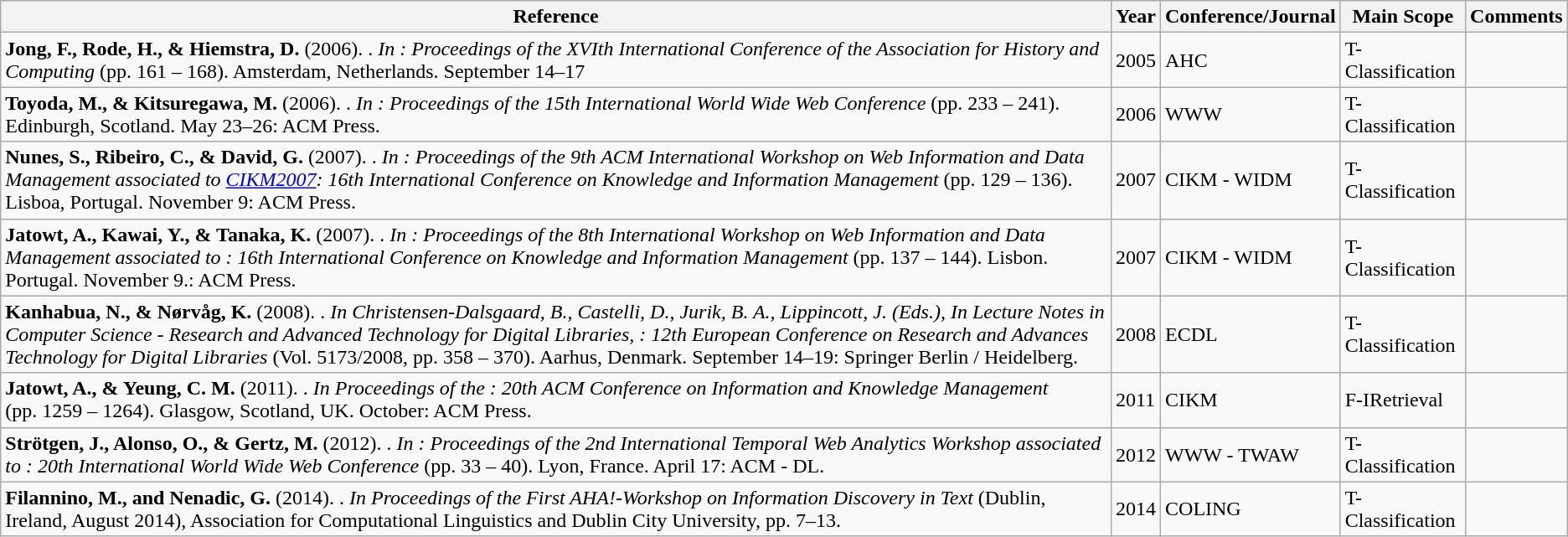<table class="wikitable sortable">
<tr>
<th>Reference</th>
<th>Year</th>
<th>Conference/Journal</th>
<th>Main Scope</th>
<th>Comments</th>
</tr>
<tr>
<td><strong>Jong, F., Rode, H., & Hiemstra, D.</strong> (2006). . <em>In : Proceedings of the XVIth International Conference of the Association for History and Computing</em> (pp. 161 – 168). Amsterdam, Netherlands. September 14–17</td>
<td>2005</td>
<td>AHC</td>
<td>T-Classification</td>
<td></td>
</tr>
<tr>
<td><strong>Toyoda, M., & Kitsuregawa, M.</strong> (2006). . <em>In : Proceedings of the 15th International World Wide Web Conference</em> (pp. 233 – 241). Edinburgh, Scotland. May 23–26: ACM Press.</td>
<td>2006</td>
<td>WWW</td>
<td>T-Classification</td>
<td></td>
</tr>
<tr>
<td><strong>Nunes, S., Ribeiro, C., & David, G.</strong> (2007). . <em>In : Proceedings of the 9th ACM International Workshop on Web Information and Data Management associated to <a href='#'>CIKM2007</a>: 16th International Conference on Knowledge and Information Management</em> (pp. 129 – 136). Lisboa, Portugal. November 9: ACM Press.</td>
<td>2007</td>
<td>CIKM - WIDM</td>
<td>T-Classification</td>
<td></td>
</tr>
<tr>
<td><strong>Jatowt, A., Kawai, Y., & Tanaka, K.</strong> (2007). . <em>In : Proceedings of the 8th International Workshop on Web Information and Data Management associated to : 16th International Conference on Knowledge and Information Management</em> (pp. 137 – 144). Lisbon. Portugal. November 9.: ACM Press.</td>
<td>2007</td>
<td>CIKM - WIDM</td>
<td>T-Classification</td>
<td></td>
</tr>
<tr>
<td><strong>Kanhabua, N., & Nørvåg, K.</strong> (2008). . <em>In Christensen-Dalsgaard, B., Castelli, D., Jurik, B. A., Lippincott, J. (Eds.), In Lecture Notes in Computer Science - Research and Advanced Technology for Digital Libraries, : 12th European Conference on Research and Advances Technology for Digital Libraries</em> (Vol. 5173/2008, pp. 358 – 370). Aarhus, Denmark. September 14–19: Springer Berlin / Heidelberg.</td>
<td>2008</td>
<td>ECDL</td>
<td>T-Classification</td>
<td></td>
</tr>
<tr>
<td><strong>Jatowt, A., & Yeung, C. M.</strong> (2011). . <em>In Proceedings of the : 20th ACM Conference on Information and Knowledge Management</em> (pp. 1259 – 1264). Glasgow, Scotland, UK. October: ACM Press.</td>
<td>2011</td>
<td>CIKM</td>
<td>F-IRetrieval</td>
<td></td>
</tr>
<tr>
<td><strong>Strötgen, J., Alonso, O., & Gertz, M.</strong> (2012). . <em>In : Proceedings of the 2nd International Temporal Web Analytics Workshop associated to : 20th International World Wide Web Conference</em> (pp. 33 – 40). Lyon, France. April 17: ACM - DL.</td>
<td>2012</td>
<td>WWW - TWAW</td>
<td>T-Classification</td>
<td></td>
</tr>
<tr>
<td><strong>Filannino, M., and Nenadic, G.</strong> (2014). . <em>In Proceedings of the First AHA!-Workshop on Information Discovery in Text</em> (Dublin, Ireland, August 2014), Association for Computational Linguistics and Dublin City University, pp. 7–13.</td>
<td>2014</td>
<td>COLING</td>
<td>T-Classification</td>
<td></td>
</tr>
</table>
